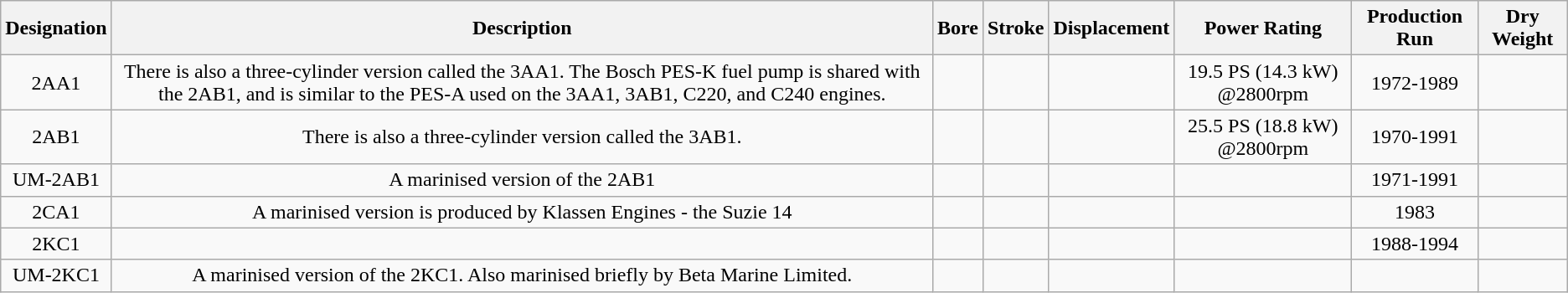<table class="wikitable" style="text-align: center;">
<tr>
<th>Designation</th>
<th>Description</th>
<th>Bore</th>
<th>Stroke</th>
<th>Displacement</th>
<th>Power Rating</th>
<th>Production Run</th>
<th>Dry Weight</th>
</tr>
<tr>
<td>2AA1</td>
<td>There is also a three-cylinder version called the 3AA1. The Bosch PES-K fuel pump is shared with the 2AB1, and is similar to the PES-A used on the 3AA1, 3AB1, C220, and C240 engines.</td>
<td></td>
<td></td>
<td></td>
<td>19.5 PS (14.3 kW) @2800rpm</td>
<td>1972-1989</td>
<td></td>
</tr>
<tr>
<td>2AB1</td>
<td>There is also a three-cylinder version called the 3AB1.</td>
<td></td>
<td></td>
<td></td>
<td>25.5 PS (18.8 kW) @2800rpm</td>
<td>1970-1991</td>
<td></td>
</tr>
<tr>
<td>UM-2AB1</td>
<td>A marinised version of the 2AB1</td>
<td></td>
<td></td>
<td></td>
<td></td>
<td>1971-1991</td>
<td></td>
</tr>
<tr>
<td>2CA1</td>
<td>A marinised version is produced by Klassen Engines - the Suzie 14</td>
<td></td>
<td></td>
<td></td>
<td></td>
<td>1983</td>
<td></td>
</tr>
<tr>
<td>2KC1</td>
<td></td>
<td></td>
<td></td>
<td></td>
<td></td>
<td>1988-1994</td>
<td></td>
</tr>
<tr>
<td>UM-2KC1</td>
<td>A marinised version of the 2KC1. Also marinised briefly by Beta Marine Limited.</td>
<td></td>
<td></td>
<td></td>
<td></td>
<td></td>
<td></td>
</tr>
</table>
